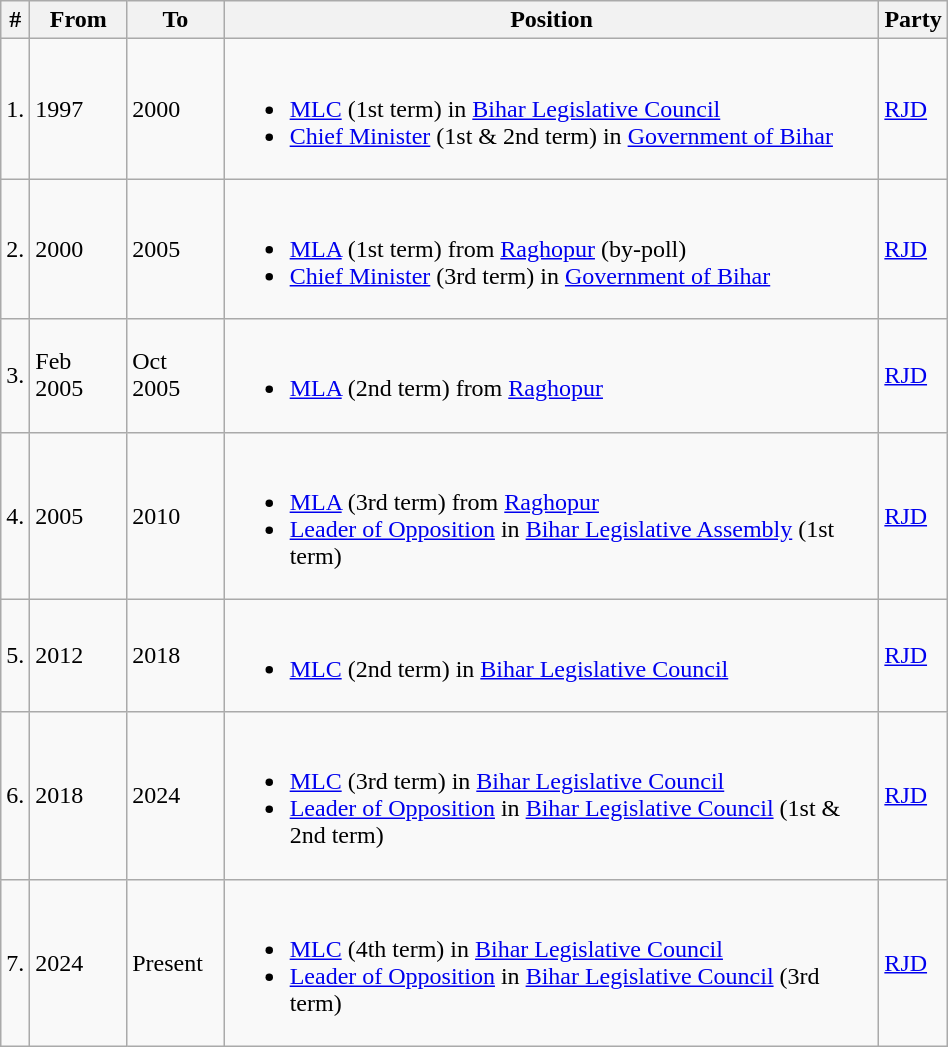<table class="wikitable sortable" width=50%>
<tr>
<th>#</th>
<th>From</th>
<th>To</th>
<th>Position</th>
<th>Party</th>
</tr>
<tr>
<td>1.</td>
<td>1997</td>
<td>2000</td>
<td><br><ul><li><a href='#'>MLC</a> (1st term) in <a href='#'>Bihar Legislative Council</a></li><li><a href='#'>Chief Minister</a> (1st & 2nd term) in <a href='#'>Government of Bihar</a></li></ul></td>
<td><a href='#'>RJD</a></td>
</tr>
<tr>
<td>2.</td>
<td>2000</td>
<td>2005</td>
<td><br><ul><li><a href='#'>MLA</a> (1st term) from <a href='#'>Raghopur</a> (by-poll)</li><li><a href='#'>Chief Minister</a> (3rd term) in <a href='#'>Government of Bihar</a></li></ul></td>
<td><a href='#'>RJD</a></td>
</tr>
<tr>
<td>3.</td>
<td>Feb 2005</td>
<td>Oct 2005</td>
<td><br><ul><li><a href='#'>MLA</a> (2nd term) from <a href='#'>Raghopur</a></li></ul></td>
<td><a href='#'>RJD</a></td>
</tr>
<tr>
<td>4.</td>
<td>2005</td>
<td>2010</td>
<td><br><ul><li><a href='#'>MLA</a> (3rd term) from <a href='#'>Raghopur</a></li><li><a href='#'>Leader of Opposition</a> in <a href='#'>Bihar Legislative Assembly</a> (1st term)</li></ul></td>
<td><a href='#'>RJD</a></td>
</tr>
<tr>
<td>5.</td>
<td>2012</td>
<td>2018</td>
<td><br><ul><li><a href='#'>MLC</a> (2nd term) in <a href='#'>Bihar Legislative Council</a></li></ul></td>
<td><a href='#'>RJD</a></td>
</tr>
<tr>
<td>6.</td>
<td>2018</td>
<td>2024</td>
<td><br><ul><li><a href='#'>MLC</a> (3rd term) in <a href='#'>Bihar Legislative Council</a></li><li><a href='#'>Leader of Opposition</a> in <a href='#'>Bihar Legislative Council</a> (1st & 2nd term)</li></ul></td>
<td><a href='#'>RJD</a></td>
</tr>
<tr>
<td>7.</td>
<td>2024</td>
<td>Present</td>
<td><br><ul><li><a href='#'>MLC</a> (4th term) in <a href='#'>Bihar Legislative Council</a></li><li><a href='#'>Leader of Opposition</a> in <a href='#'>Bihar Legislative Council</a> (3rd term)</li></ul></td>
<td><a href='#'>RJD</a></td>
</tr>
</table>
